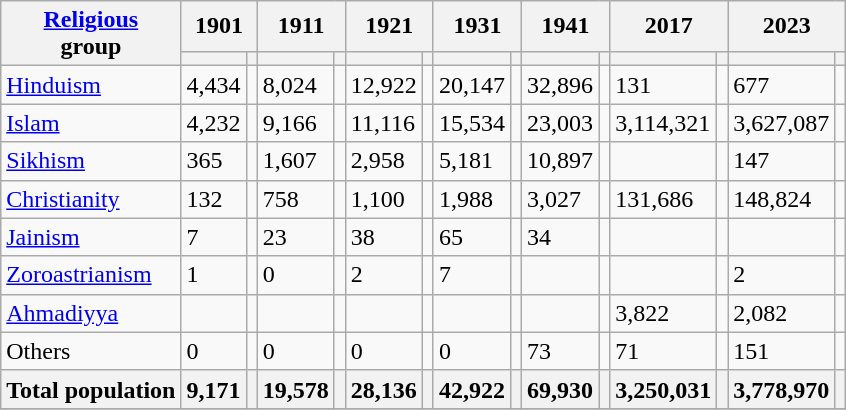<table class="wikitable collapsible sortable">
<tr>
<th rowspan="2"><a href='#'>Religious</a><br>group</th>
<th colspan="2">1901</th>
<th colspan="2">1911</th>
<th colspan="2">1921</th>
<th colspan="2">1931</th>
<th colspan="2">1941</th>
<th colspan="2">2017</th>
<th colspan="2">2023</th>
</tr>
<tr>
<th><a href='#'></a></th>
<th></th>
<th></th>
<th></th>
<th></th>
<th></th>
<th></th>
<th></th>
<th></th>
<th></th>
<th></th>
<th></th>
<th></th>
<th></th>
</tr>
<tr>
<td><a href='#'>Hinduism</a> </td>
<td>4,434</td>
<td></td>
<td>8,024</td>
<td></td>
<td>12,922</td>
<td></td>
<td>20,147</td>
<td></td>
<td>32,896</td>
<td></td>
<td>131</td>
<td></td>
<td>677</td>
<td></td>
</tr>
<tr>
<td><a href='#'>Islam</a> </td>
<td>4,232</td>
<td></td>
<td>9,166</td>
<td></td>
<td>11,116</td>
<td></td>
<td>15,534</td>
<td></td>
<td>23,003</td>
<td></td>
<td>3,114,321</td>
<td></td>
<td>3,627,087</td>
<td></td>
</tr>
<tr>
<td><a href='#'>Sikhism</a> </td>
<td>365</td>
<td></td>
<td>1,607</td>
<td></td>
<td>2,958</td>
<td></td>
<td>5,181</td>
<td></td>
<td>10,897</td>
<td></td>
<td></td>
<td></td>
<td>147</td>
<td></td>
</tr>
<tr>
<td><a href='#'>Christianity</a> </td>
<td>132</td>
<td></td>
<td>758</td>
<td></td>
<td>1,100</td>
<td></td>
<td>1,988</td>
<td></td>
<td>3,027</td>
<td></td>
<td>131,686</td>
<td></td>
<td>148,824</td>
<td></td>
</tr>
<tr>
<td><a href='#'>Jainism</a> </td>
<td>7</td>
<td></td>
<td>23</td>
<td></td>
<td>38</td>
<td></td>
<td>65</td>
<td></td>
<td>34</td>
<td></td>
<td></td>
<td></td>
<td></td>
<td></td>
</tr>
<tr>
<td><a href='#'>Zoroastrianism</a> </td>
<td>1</td>
<td></td>
<td>0</td>
<td></td>
<td>2</td>
<td></td>
<td>7</td>
<td></td>
<td></td>
<td></td>
<td></td>
<td></td>
<td>2</td>
<td></td>
</tr>
<tr>
<td><a href='#'>Ahmadiyya</a> </td>
<td></td>
<td></td>
<td></td>
<td></td>
<td></td>
<td></td>
<td></td>
<td></td>
<td></td>
<td></td>
<td>3,822</td>
<td></td>
<td>2,082</td>
<td></td>
</tr>
<tr>
<td>Others</td>
<td>0</td>
<td></td>
<td>0</td>
<td></td>
<td>0</td>
<td></td>
<td>0</td>
<td></td>
<td>73</td>
<td></td>
<td>71</td>
<td></td>
<td>151</td>
<td></td>
</tr>
<tr>
<th>Total population</th>
<th>9,171</th>
<th></th>
<th>19,578</th>
<th></th>
<th>28,136</th>
<th></th>
<th>42,922</th>
<th></th>
<th>69,930</th>
<th></th>
<th>3,250,031</th>
<th></th>
<th>3,778,970</th>
<th></th>
</tr>
<tr>
</tr>
</table>
